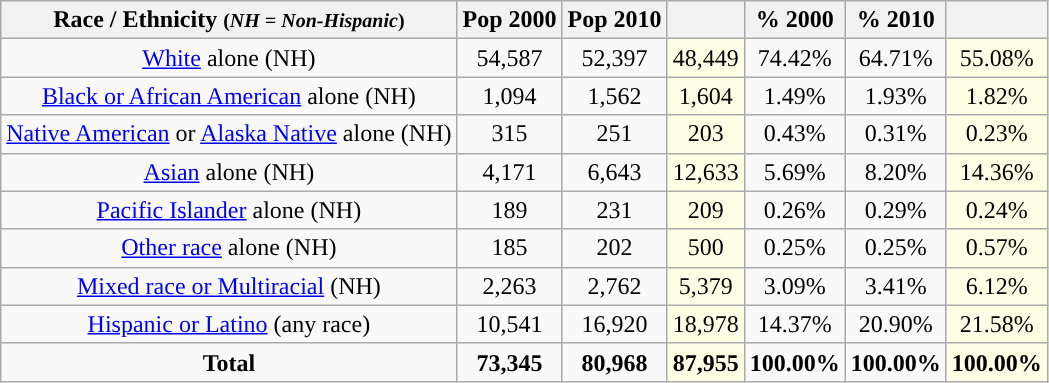<table class="wikitable" style="text-align:center;">
<tr>
<th>Race / Ethnicity <small>(<em>NH = Non-Hispanic</em>)</small></th>
<th>Pop 2000</th>
<th>Pop 2010</th>
<th></th>
<th>% 2000</th>
<th>% 2010</th>
<th></th>
</tr>
<tr>
<td><a href='#'>White</a> alone (NH)</td>
<td>54,587</td>
<td>52,397</td>
<td style='background: #ffffe6;'>48,449</td>
<td>74.42%</td>
<td>64.71%</td>
<td style='background: #ffffe6;'>55.08%</td>
</tr>
<tr>
<td><a href='#'>Black or African American</a> alone (NH)</td>
<td>1,094</td>
<td>1,562</td>
<td style='background: #ffffe6;'>1,604</td>
<td>1.49%</td>
<td>1.93%</td>
<td style='background: #ffffe6;'>1.82%</td>
</tr>
<tr>
<td><a href='#'>Native American</a> or <a href='#'>Alaska Native</a> alone (NH)</td>
<td>315</td>
<td>251</td>
<td style='background: #ffffe6;'>203</td>
<td>0.43%</td>
<td>0.31%</td>
<td style='background: #ffffe6;'>0.23%</td>
</tr>
<tr>
<td><a href='#'>Asian</a> alone (NH)</td>
<td>4,171</td>
<td>6,643</td>
<td style='background: #ffffe6;'>12,633</td>
<td>5.69%</td>
<td>8.20%</td>
<td style='background: #ffffe6;'>14.36%</td>
</tr>
<tr>
<td><a href='#'>Pacific Islander</a> alone (NH)</td>
<td>189</td>
<td>231</td>
<td style='background: #ffffe6;'>209</td>
<td>0.26%</td>
<td>0.29%</td>
<td style='background: #ffffe6;'>0.24%</td>
</tr>
<tr>
<td><a href='#'>Other race</a> alone (NH)</td>
<td>185</td>
<td>202</td>
<td style='background: #ffffe6;'>500</td>
<td>0.25%</td>
<td>0.25%</td>
<td style='background: #ffffe6;'>0.57%</td>
</tr>
<tr>
<td><a href='#'>Mixed race or Multiracial</a> (NH)</td>
<td>2,263</td>
<td>2,762</td>
<td style='background: #ffffe6;'>5,379</td>
<td>3.09%</td>
<td>3.41%</td>
<td style='background: #ffffe6;'>6.12%</td>
</tr>
<tr>
<td><a href='#'>Hispanic or Latino</a> (any race)</td>
<td>10,541</td>
<td>16,920</td>
<td style='background: #ffffe6;'>18,978</td>
<td>14.37%</td>
<td>20.90%</td>
<td style='background: #ffffe6;'>21.58%</td>
</tr>
<tr>
<td><strong>Total</strong></td>
<td><strong>73,345</strong></td>
<td><strong>80,968</strong></td>
<td style='background: #ffffe6;'><strong>87,955</strong></td>
<td><strong>100.00%</strong></td>
<td><strong>100.00%</strong></td>
<td style='background: #ffffe6;'><strong>100.00%</strong></td>
</tr>
</table>
